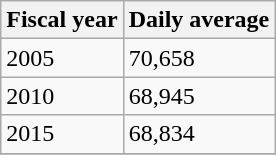<table class="wikitable">
<tr>
<th>Fiscal year</th>
<th>Daily average</th>
</tr>
<tr>
<td>2005</td>
<td>70,658</td>
</tr>
<tr>
<td>2010</td>
<td>68,945</td>
</tr>
<tr>
<td>2015</td>
<td>68,834</td>
</tr>
<tr>
</tr>
</table>
